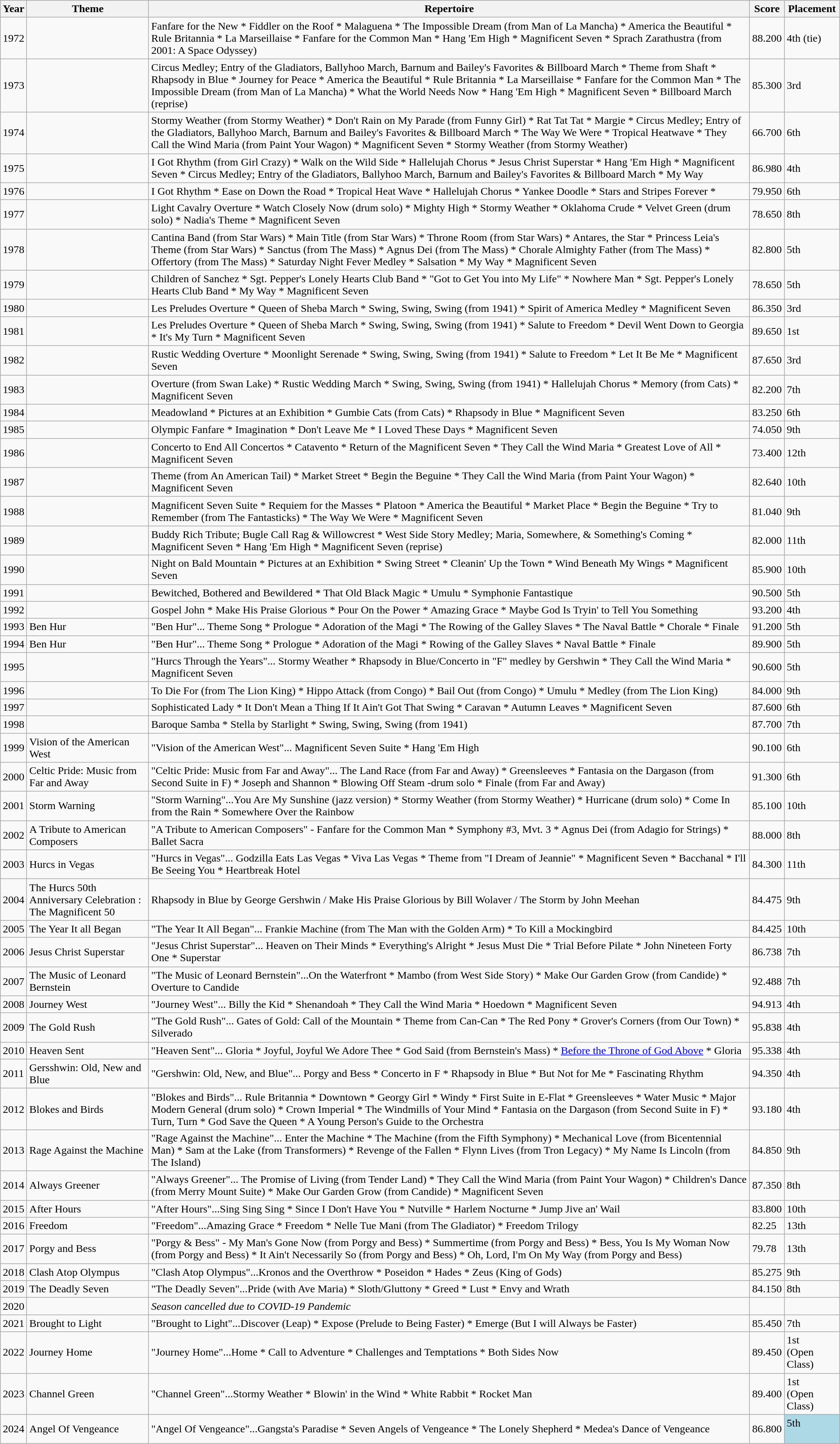<table class="wikitable">
<tr>
<th>Year</th>
<th>Theme</th>
<th>Repertoire</th>
<th>Score</th>
<th>Placement</th>
</tr>
<tr>
<td>1972</td>
<td></td>
<td>Fanfare for the New * Fiddler on the Roof * Malaguena * The Impossible Dream (from Man of La Mancha) * America the Beautiful * Rule Britannia * La Marseillaise * Fanfare for the Common Man * Hang 'Em High * Magnificent Seven * Sprach Zarathustra (from 2001: A Space Odyssey)</td>
<td>88.200</td>
<td>4th (tie)</td>
</tr>
<tr>
<td>1973</td>
<td></td>
<td>Circus Medley; Entry of the Gladiators, Ballyhoo March, Barnum and Bailey's Favorites & Billboard March * Theme from Shaft * Rhapsody in Blue * Journey for Peace * America the Beautiful * Rule Britannia * La Marseillaise * Fanfare for the Common Man * The Impossible Dream (from Man of La Mancha) * What the World Needs Now * Hang 'Em High * Magnificent Seven * Billboard March (reprise)</td>
<td>85.300</td>
<td>3rd</td>
</tr>
<tr>
<td>1974</td>
<td></td>
<td>Stormy Weather (from Stormy Weather) * Don't Rain on My Parade (from Funny Girl) * Rat Tat Tat * Margie * Circus Medley; Entry of the Gladiators, Ballyhoo March, Barnum and Bailey's Favorites & Billboard March * The Way We Were * Tropical Heatwave * They Call the Wind Maria (from Paint Your Wagon) * Magnificent Seven * Stormy Weather (from Stormy Weather)</td>
<td>66.700</td>
<td>6th</td>
</tr>
<tr>
<td>1975</td>
<td></td>
<td>I Got Rhythm (from Girl Crazy) * Walk on the Wild Side * Hallelujah Chorus * Jesus Christ Superstar * Hang 'Em High * Magnificent Seven * Circus Medley; Entry of the Gladiators, Ballyhoo March, Barnum and Bailey's Favorites & Billboard March * My Way</td>
<td>86.980</td>
<td>4th</td>
</tr>
<tr>
<td>1976</td>
<td></td>
<td>I Got Rhythm * Ease on Down the Road * Tropical Heat Wave * Hallelujah Chorus * Yankee Doodle * Stars and Stripes Forever *</td>
<td>79.950</td>
<td>6th</td>
</tr>
<tr>
<td>1977</td>
<td></td>
<td>Light Cavalry Overture * Watch Closely Now (drum solo) * Mighty High * Stormy Weather * Oklahoma Crude * Velvet Green (drum solo) * Nadia's Theme * Magnificent Seven</td>
<td>78.650</td>
<td>8th</td>
</tr>
<tr>
<td>1978</td>
<td></td>
<td>Cantina Band (from Star Wars) * Main Title (from Star Wars) * Throne Room (from Star Wars) * Antares, the Star * Princess Leia's Theme (from Star Wars) * Sanctus (from The Mass) * Agnus Dei (from The Mass) * Chorale Almighty Father (from The Mass) * Offertory (from The Mass) * Saturday Night Fever Medley * Salsation * My Way * Magnificent Seven</td>
<td>82.800</td>
<td>5th</td>
</tr>
<tr>
<td>1979</td>
<td></td>
<td>Children of Sanchez * Sgt. Pepper's Lonely Hearts Club Band * "Got to Get You into My Life" * Nowhere Man * Sgt. Pepper's Lonely Hearts Club Band * My Way * Magnificent Seven</td>
<td>78.650</td>
<td>5th</td>
</tr>
<tr>
<td>1980</td>
<td></td>
<td>Les Preludes Overture * Queen of Sheba March * Swing, Swing, Swing (from 1941) * Spirit of America Medley * Magnificent Seven</td>
<td>86.350</td>
<td>3rd</td>
</tr>
<tr>
<td>1981</td>
<td></td>
<td>Les Preludes Overture * Queen of Sheba March * Swing, Swing, Swing (from 1941) * Salute to Freedom * Devil Went Down to Georgia * It's My Turn * Magnificent Seven</td>
<td>89.650</td>
<td>1st</td>
</tr>
<tr>
<td>1982</td>
<td></td>
<td>Rustic Wedding Overture * Moonlight Serenade * Swing, Swing, Swing (from 1941) * Salute to Freedom * Let It Be Me * Magnificent Seven</td>
<td>87.650</td>
<td>3rd</td>
</tr>
<tr>
<td>1983</td>
<td></td>
<td>Overture (from Swan Lake) * Rustic Wedding March * Swing, Swing, Swing (from 1941) * Hallelujah Chorus * Memory (from Cats) * Magnificent Seven</td>
<td>82.200</td>
<td>7th</td>
</tr>
<tr>
<td>1984</td>
<td></td>
<td>Meadowland * Pictures at an Exhibition * Gumbie Cats (from Cats) * Rhapsody in Blue * Magnificent Seven</td>
<td>83.250</td>
<td>6th</td>
</tr>
<tr>
<td>1985</td>
<td></td>
<td>Olympic Fanfare * Imagination * Don't Leave Me * I Loved These Days * Magnificent Seven</td>
<td>74.050</td>
<td>9th</td>
</tr>
<tr>
<td>1986</td>
<td></td>
<td>Concerto to End All Concertos * Catavento * Return of the Magnificent Seven * They Call the Wind Maria * Greatest Love of All * Magnificent Seven</td>
<td>73.400</td>
<td>12th</td>
</tr>
<tr>
<td>1987</td>
<td></td>
<td>Theme (from An American Tail) * Market Street * Begin the Beguine * They Call the Wind Maria (from Paint Your Wagon) * Magnificent Seven</td>
<td>82.640</td>
<td>10th</td>
</tr>
<tr>
<td>1988</td>
<td></td>
<td>Magnificent Seven Suite * Requiem for the Masses * Platoon * America the Beautiful * Market Place * Begin the Beguine * Try to Remember (from The Fantasticks) * The Way We Were * Magnificent Seven</td>
<td>81.040</td>
<td>9th</td>
</tr>
<tr>
<td>1989</td>
<td></td>
<td>Buddy Rich Tribute; Bugle Call Rag & Willowcrest * West Side Story Medley; Maria, Somewhere, & Something's Coming * Magnificent Seven * Hang 'Em High * Magnificent Seven (reprise)</td>
<td>82.000</td>
<td>11th</td>
</tr>
<tr>
<td>1990</td>
<td></td>
<td>Night on Bald Mountain * Pictures at an Exhibition * Swing Street * Cleanin' Up the Town * Wind Beneath My Wings * Magnificent Seven</td>
<td>85.900</td>
<td>10th</td>
</tr>
<tr>
<td>1991</td>
<td></td>
<td>Bewitched, Bothered and Bewildered * That Old Black Magic * Umulu * Symphonie Fantastique</td>
<td>90.500</td>
<td>5th</td>
</tr>
<tr>
<td>1992</td>
<td></td>
<td>Gospel John * Make His Praise Glorious * Pour On the Power * Amazing Grace * Maybe God Is Tryin' to Tell You Something</td>
<td>93.200</td>
<td>4th</td>
</tr>
<tr>
<td>1993</td>
<td>Ben Hur</td>
<td>"Ben Hur"... Theme Song  * Prologue * Adoration of the Magi * The Rowing of the Galley Slaves * The Naval Battle * Chorale * Finale</td>
<td>91.200</td>
<td>5th</td>
</tr>
<tr>
<td>1994</td>
<td>Ben Hur</td>
<td>"Ben Hur"... Theme Song * Prologue * Adoration of the Magi * Rowing of the Galley Slaves * Naval Battle * Finale</td>
<td>89.900</td>
<td>5th</td>
</tr>
<tr>
<td>1995</td>
<td></td>
<td>"Hurcs Through the Years"... Stormy Weather * Rhapsody in Blue/Concerto in "F" medley by Gershwin * They Call the Wind Maria * Magnificent Seven</td>
<td>90.600</td>
<td>5th</td>
</tr>
<tr>
<td>1996</td>
<td></td>
<td>To Die For (from The Lion King) * Hippo Attack (from Congo) * Bail Out (from Congo) * Umulu * Medley (from The Lion King)</td>
<td>84.000</td>
<td>9th</td>
</tr>
<tr>
<td>1997</td>
<td></td>
<td>Sophisticated Lady * It Don't Mean a Thing If It Ain't Got That Swing * Caravan * Autumn Leaves * Magnificent Seven</td>
<td>87.600</td>
<td>6th</td>
</tr>
<tr>
<td>1998</td>
<td></td>
<td>Baroque Samba * Stella by Starlight * Swing, Swing, Swing (from 1941)</td>
<td>87.700</td>
<td>7th</td>
</tr>
<tr>
<td>1999</td>
<td>Vision of the American West</td>
<td>"Vision of the American West"... Magnificent Seven Suite * Hang 'Em High</td>
<td>90.100</td>
<td>6th</td>
</tr>
<tr>
<td>2000</td>
<td>Celtic Pride: Music from Far and Away</td>
<td>"Celtic Pride: Music from Far and Away"... The Land Race (from Far and Away) * Greensleeves * Fantasia on the Dargason (from Second Suite in F) * Joseph and Shannon * Blowing Off Steam -drum solo * Finale (from Far and Away)</td>
<td>91.300</td>
<td>6th</td>
</tr>
<tr>
<td>2001</td>
<td>Storm Warning</td>
<td>"Storm Warning"...You Are My Sunshine (jazz version) * Stormy Weather (from Stormy Weather) * Hurricane (drum solo) * Come In from the Rain * Somewhere Over the Rainbow</td>
<td>85.100</td>
<td>10th</td>
</tr>
<tr>
<td>2002</td>
<td>A Tribute to American Composers</td>
<td>"A Tribute to American Composers" - Fanfare for the Common Man * Symphony #3, Mvt. 3 * Agnus Dei (from Adagio for Strings) * Ballet Sacra</td>
<td>88.000</td>
<td>8th</td>
</tr>
<tr>
<td>2003</td>
<td>Hurcs in Vegas</td>
<td>"Hurcs in Vegas"... Godzilla Eats Las Vegas * Viva Las Vegas * Theme from "I Dream of Jeannie" * Magnificent Seven * Bacchanal * I'll Be Seeing You * Heartbreak Hotel</td>
<td>84.300</td>
<td>11th</td>
</tr>
<tr>
<td>2004</td>
<td>The Hurcs 50th Anniversary Celebration : The Magnificent 50</td>
<td>Rhapsody in Blue by George Gershwin / Make His Praise Glorious by Bill Wolaver / The Storm by John Meehan</td>
<td>84.475</td>
<td>9th</td>
</tr>
<tr>
<td>2005</td>
<td>The Year It all Began</td>
<td>"The Year It All Began"... Frankie Machine (from The Man with the Golden Arm) * To Kill a Mockingbird</td>
<td>84.425</td>
<td>10th</td>
</tr>
<tr>
<td>2006</td>
<td>Jesus Christ Superstar</td>
<td>"Jesus Christ Superstar"... Heaven on Their Minds * Everything's Alright * Jesus Must Die * Trial Before Pilate * John Nineteen Forty One * Superstar</td>
<td>86.738</td>
<td>7th</td>
</tr>
<tr>
<td>2007</td>
<td>The Music of Leonard Bernstein</td>
<td>"The Music of Leonard Bernstein"...On the Waterfront * Mambo (from West Side Story) * Make Our Garden Grow (from Candide) * Overture to Candide</td>
<td>92.488</td>
<td>7th</td>
</tr>
<tr>
<td>2008</td>
<td>Journey West</td>
<td>"Journey West"... Billy the Kid * Shenandoah * They Call the Wind Maria * Hoedown * Magnificent Seven</td>
<td>94.913</td>
<td>4th</td>
</tr>
<tr>
<td>2009</td>
<td>The Gold Rush</td>
<td>"The Gold Rush"... Gates of Gold: Call of the Mountain * Theme from Can-Can * The Red Pony * Grover's Corners (from Our Town) * Silverado</td>
<td>95.838</td>
<td>4th</td>
</tr>
<tr>
<td>2010</td>
<td>Heaven Sent</td>
<td>"Heaven Sent"... Gloria * Joyful, Joyful We Adore Thee * God Said (from Bernstein's Mass) * <a href='#'>Before the Throne of God Above</a> * Gloria</td>
<td>95.338</td>
<td>4th</td>
</tr>
<tr>
<td>2011</td>
<td>Gersshwin: Old, New and Blue</td>
<td>"Gershwin: Old, New, and Blue"... Porgy and Bess * Concerto in F * Rhapsody in Blue * But Not for Me * Fascinating Rhythm</td>
<td>94.350</td>
<td>4th</td>
</tr>
<tr>
<td>2012</td>
<td>Blokes and Birds</td>
<td>"Blokes and Birds"... Rule Britannia * Downtown * Georgy Girl * Windy * First Suite in E-Flat * Greensleeves * Water Music * Major Modern General (drum solo) * Crown Imperial * The Windmills of Your Mind * Fantasia on the Dargason (from Second Suite in F) * Turn, Turn * God Save the Queen * A Young Person's Guide to the Orchestra</td>
<td>93.180</td>
<td>4th</td>
</tr>
<tr>
<td>2013</td>
<td>Rage Against the Machine</td>
<td>"Rage Against the Machine"... Enter the Machine * The Machine (from the Fifth Symphony) * Mechanical Love (from Bicentennial Man) * Sam at the Lake (from Transformers) * Revenge of the Fallen * Flynn Lives (from Tron Legacy) * My Name Is Lincoln (from The Island)</td>
<td>84.850</td>
<td>9th</td>
</tr>
<tr>
<td>2014</td>
<td>Always Greener</td>
<td>"Always Greener"... The Promise of Living (from Tender Land) * They Call the Wind Maria (from Paint Your Wagon) * Children's Dance (from Merry Mount Suite) * Make Our Garden Grow (from Candide) * Magnificent Seven</td>
<td>87.350</td>
<td>8th</td>
</tr>
<tr>
<td>2015</td>
<td>After Hours</td>
<td>"After Hours"...Sing Sing Sing * Since I Don't Have You * Nutville * Harlem Nocturne * Jump Jive an' Wail</td>
<td>83.800</td>
<td>10th</td>
</tr>
<tr>
<td>2016</td>
<td>Freedom</td>
<td>"Freedom"...Amazing Grace * Freedom * Nelle Tue Mani (from The Gladiator) * Freedom Trilogy</td>
<td>82.25</td>
<td>13th</td>
</tr>
<tr>
<td>2017</td>
<td>Porgy and Bess</td>
<td>"Porgy & Bess" - My Man's Gone Now (from Porgy and Bess) * Summertime (from Porgy and Bess) * Bess, You Is My Woman Now (from Porgy and Bess) * It Ain't Necessarily So (from Porgy and Bess) * Oh, Lord, I'm On My Way (from Porgy and Bess)</td>
<td>79.78</td>
<td>13th</td>
</tr>
<tr>
<td>2018</td>
<td>Clash Atop Olympus</td>
<td>"Clash Atop Olympus"...Kronos and the Overthrow * Poseidon * Hades * Zeus (King of Gods)</td>
<td>85.275</td>
<td>9th</td>
</tr>
<tr>
<td>2019</td>
<td>The Deadly Seven</td>
<td>"The Deadly Seven"...Pride (with Ave Maria) * Sloth/Gluttony * Greed * Lust * Envy and Wrath</td>
<td>84.150</td>
<td>8th</td>
</tr>
<tr>
<td>2020</td>
<td></td>
<td><em>Season cancelled due to COVID-19 Pandemic</em></td>
<td></td>
</tr>
<tr>
<td>2021</td>
<td>Brought to Light</td>
<td>"Brought to Light"...Discover (Leap) * Expose (Prelude to Being Faster) * Emerge (But I will Always be Faster)</td>
<td>85.450</td>
<td>7th</td>
</tr>
<tr>
<td>2022</td>
<td>Journey Home</td>
<td>"Journey Home"...Home * Call to Adventure * Challenges and Temptations * Both Sides Now</td>
<td>89.450</td>
<td>1st<br>(Open Class)</td>
</tr>
<tr>
<td>2023</td>
<td>Channel Green</td>
<td>"Channel Green"...Stormy Weather * Blowin' in the Wind * White Rabbit * Rocket Man</td>
<td>89.400</td>
<td>1st<br>(Open Class)</td>
</tr>
<tr>
<td>2024</td>
<td>Angel Of Vengeance</td>
<td>"Angel Of Vengeance"...Gangsta's Paradise * Seven Angels of Vengeance * The Lonely Shepherd * Medea's Dance of Vengeance</td>
<td>86.800</td>
<td bgcolor="add8e6">5th <br><br></td>
</tr>
</table>
